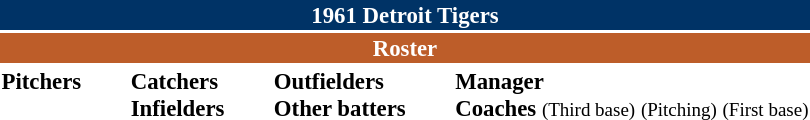<table class="toccolours" style="font-size: 95%;">
<tr>
<th colspan="10" style="background-color: #003366; color: white; text-align: center;">1961 Detroit Tigers</th>
</tr>
<tr>
<td colspan="10" style="background-color: #bd5d29; color: white; text-align: center;"><strong>Roster</strong></td>
</tr>
<tr>
<td valign="top"><strong>Pitchers</strong><br>

















</td>
<td width="25px"></td>
<td valign="top"><strong>Catchers</strong><br>




<strong>Infielders</strong>








</td>
<td width="25px"></td>
<td valign="top"><strong>Outfielders</strong><br>






<strong>Other batters</strong>

</td>
<td width="25px"></td>
<td valign="top"><strong>Manager</strong><br>
<strong>Coaches</strong>
<small> (Third base)</small>
 <small>(Pitching)</small>
<small> (First base)</small></td>
</tr>
<tr>
</tr>
</table>
